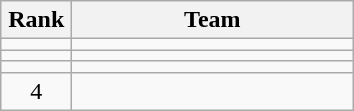<table class="wikitable" style="text-align: center;">
<tr>
<th width=40>Rank</th>
<th width=180>Team</th>
</tr>
<tr align=center>
<td></td>
<td style="text-align:left;"></td>
</tr>
<tr align=center>
<td></td>
<td style="text-align:left;"></td>
</tr>
<tr align=center>
<td></td>
<td style="text-align:left;"></td>
</tr>
<tr align=center>
<td>4</td>
<td style="text-align:left;"></td>
</tr>
</table>
